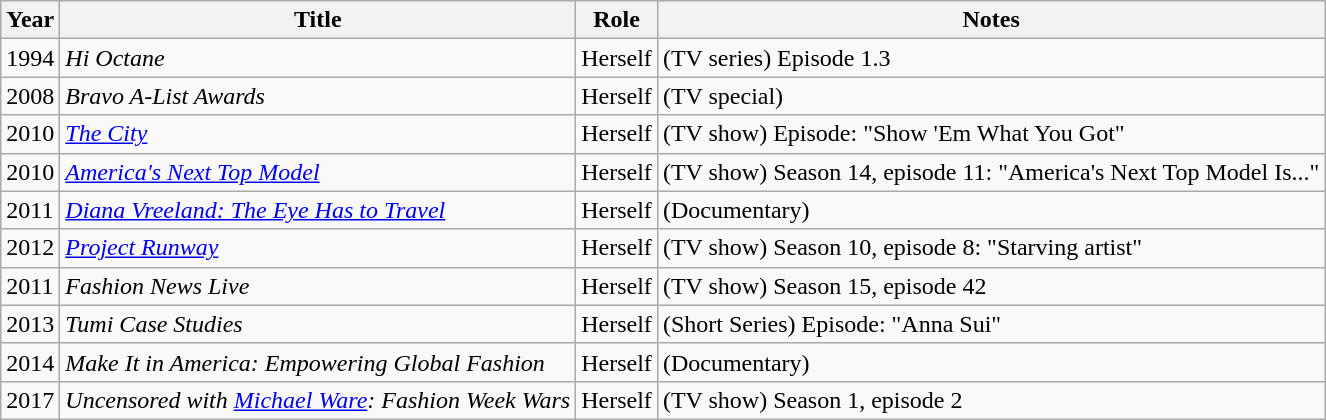<table class="wikitable sortable">
<tr>
<th>Year</th>
<th>Title</th>
<th>Role</th>
<th class="unsortable">Notes</th>
</tr>
<tr>
<td>1994</td>
<td><em>Hi Octane</em></td>
<td>Herself</td>
<td>(TV series) Episode 1.3</td>
</tr>
<tr>
<td>2008</td>
<td><em>Bravo A-List Awards</em></td>
<td>Herself</td>
<td>(TV special)</td>
</tr>
<tr>
<td>2010</td>
<td><em><a href='#'>The City</a></em></td>
<td>Herself</td>
<td>(TV show) Episode: "Show 'Em What You Got"</td>
</tr>
<tr>
<td>2010</td>
<td><em><a href='#'>America's Next Top Model</a></em></td>
<td>Herself</td>
<td>(TV show) Season 14, episode 11: "America's Next Top Model Is..."</td>
</tr>
<tr>
<td>2011</td>
<td><em><a href='#'>Diana Vreeland: The Eye Has to Travel</a></em></td>
<td>Herself</td>
<td>(Documentary)</td>
</tr>
<tr>
<td>2012</td>
<td><em><a href='#'>Project Runway</a></em></td>
<td>Herself</td>
<td>(TV show) Season 10, episode 8: "Starving artist"</td>
</tr>
<tr>
<td>2011</td>
<td><em>Fashion News Live</em></td>
<td>Herself</td>
<td>(TV show) Season 15, episode 42</td>
</tr>
<tr>
<td>2013</td>
<td><em>Tumi Case Studies</em></td>
<td>Herself</td>
<td>(Short Series) Episode: "Anna Sui"</td>
</tr>
<tr>
<td>2014</td>
<td><em>Make It in America: Empowering Global Fashion</em></td>
<td>Herself</td>
<td>(Documentary)</td>
</tr>
<tr>
<td>2017</td>
<td><em>Uncensored with <a href='#'>Michael Ware</a>: Fashion Week Wars</em></td>
<td>Herself</td>
<td>(TV show) Season 1, episode 2</td>
</tr>
</table>
